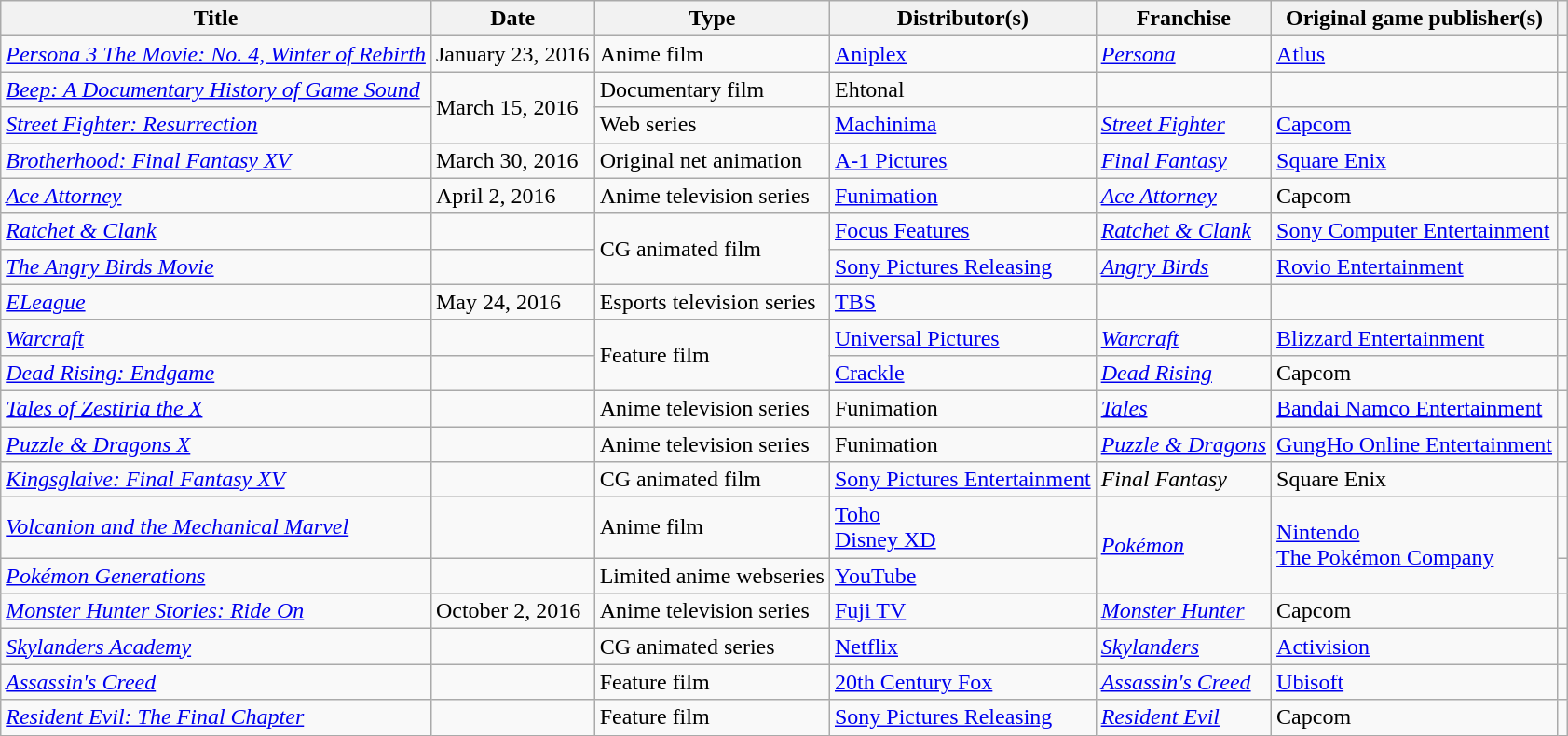<table class="wikitable sortable">
<tr>
<th>Title</th>
<th>Date</th>
<th>Type</th>
<th>Distributor(s)</th>
<th>Franchise</th>
<th>Original game publisher(s)</th>
<th></th>
</tr>
<tr>
<td><em><a href='#'>Persona 3 The Movie: No. 4, Winter of Rebirth</a></em></td>
<td>January 23, 2016</td>
<td>Anime film</td>
<td><a href='#'>Aniplex</a></td>
<td><em><a href='#'>Persona</a></em></td>
<td><a href='#'>Atlus</a></td>
<td style="text-align:center;"></td>
</tr>
<tr>
<td><em><a href='#'>Beep: A Documentary History of Game Sound</a></em></td>
<td rowspan="2">March 15, 2016</td>
<td>Documentary film</td>
<td>Ehtonal</td>
<td></td>
<td></td>
<td style="text-align:center;"></td>
</tr>
<tr>
<td><em><a href='#'>Street Fighter: Resurrection</a></em></td>
<td>Web series</td>
<td><a href='#'>Machinima</a></td>
<td><em><a href='#'>Street Fighter</a></em></td>
<td><a href='#'>Capcom</a></td>
<td style="text-align:center;"></td>
</tr>
<tr>
<td><em><a href='#'>Brotherhood: Final Fantasy XV</a></em></td>
<td>March 30, 2016</td>
<td>Original net animation</td>
<td><a href='#'>A-1 Pictures</a></td>
<td><em><a href='#'>Final Fantasy</a></em></td>
<td><a href='#'>Square Enix</a></td>
<td style="text-align:center;"></td>
</tr>
<tr>
<td><em><a href='#'>Ace Attorney</a></em></td>
<td>April 2, 2016</td>
<td>Anime television series</td>
<td><a href='#'>Funimation</a></td>
<td><em><a href='#'>Ace Attorney</a></em></td>
<td>Capcom</td>
<td style="text-align:center;"></td>
</tr>
<tr>
<td><em><a href='#'>Ratchet & Clank</a></em></td>
<td></td>
<td rowspan="2">CG animated film</td>
<td><a href='#'>Focus Features</a></td>
<td><em><a href='#'>Ratchet & Clank</a></em></td>
<td><a href='#'>Sony Computer Entertainment</a></td>
<td style="text-align:center;"><br></td>
</tr>
<tr>
<td><em><a href='#'>The Angry Birds Movie</a></em></td>
<td></td>
<td><a href='#'>Sony Pictures Releasing</a></td>
<td><em><a href='#'>Angry Birds</a></em></td>
<td><a href='#'>Rovio Entertainment</a></td>
<td style="text-align:center;"></td>
</tr>
<tr>
<td><em><a href='#'>ELeague</a></em></td>
<td>May 24, 2016</td>
<td>Esports television series</td>
<td><a href='#'>TBS</a></td>
<td></td>
<td></td>
<td style="text-align:center;"></td>
</tr>
<tr>
<td><em><a href='#'>Warcraft</a></em></td>
<td></td>
<td rowspan="2">Feature film</td>
<td><a href='#'>Universal Pictures</a></td>
<td><em><a href='#'>Warcraft</a></em></td>
<td><a href='#'>Blizzard Entertainment</a></td>
<td style="text-align:center;"></td>
</tr>
<tr>
<td><em><a href='#'>Dead Rising: Endgame</a></em></td>
<td></td>
<td><a href='#'>Crackle</a></td>
<td><em><a href='#'>Dead Rising</a></em></td>
<td>Capcom</td>
<td style="text-align:center;"></td>
</tr>
<tr>
<td><em><a href='#'>Tales of Zestiria the X</a></em></td>
<td></td>
<td>Anime television series</td>
<td>Funimation</td>
<td><em><a href='#'>Tales</a></em></td>
<td><a href='#'>Bandai Namco Entertainment</a></td>
<td style="text-align:center;"></td>
</tr>
<tr>
<td><em><a href='#'>Puzzle & Dragons X</a></em></td>
<td></td>
<td>Anime television series</td>
<td>Funimation</td>
<td><em><a href='#'>Puzzle & Dragons</a></em></td>
<td><a href='#'>GungHo Online Entertainment</a></td>
<td style="text-align:center;"></td>
</tr>
<tr>
<td><em><a href='#'>Kingsglaive: Final Fantasy XV</a></em></td>
<td></td>
<td>CG animated film</td>
<td><a href='#'>Sony Pictures Entertainment</a></td>
<td><em>Final Fantasy</em></td>
<td>Square Enix</td>
<td style="text-align:center;"></td>
</tr>
<tr>
<td><em><a href='#'>Volcanion and the Mechanical Marvel</a></em></td>
<td></td>
<td>Anime film</td>
<td><a href='#'>Toho</a> <br><a href='#'>Disney XD</a> </td>
<td rowspan="2"><em><a href='#'>Pokémon</a></em></td>
<td rowspan="2"><a href='#'>Nintendo</a><br><a href='#'>The Pokémon Company</a></td>
<td style="text-align:center;"></td>
</tr>
<tr>
<td><em><a href='#'>Pokémon Generations</a></em></td>
<td></td>
<td>Limited anime webseries</td>
<td><a href='#'>YouTube</a></td>
<td style="text-align:center;"></td>
</tr>
<tr>
<td><em><a href='#'>Monster Hunter Stories: Ride On</a></em></td>
<td>October 2, 2016</td>
<td>Anime television series</td>
<td><a href='#'>Fuji TV</a></td>
<td><em><a href='#'>Monster Hunter</a></em></td>
<td>Capcom</td>
<td style="text-align:center;"></td>
</tr>
<tr>
<td><em><a href='#'>Skylanders Academy</a></em></td>
<td></td>
<td>CG animated series</td>
<td><a href='#'>Netflix</a></td>
<td><em><a href='#'>Skylanders</a></em></td>
<td><a href='#'>Activision</a></td>
<td style="text-align:center;"></td>
</tr>
<tr>
<td><em><a href='#'>Assassin's Creed</a></em></td>
<td></td>
<td>Feature film</td>
<td><a href='#'>20th Century Fox</a></td>
<td><em><a href='#'>Assassin's Creed</a></em></td>
<td><a href='#'>Ubisoft</a></td>
<td style="text-align:center;"></td>
</tr>
<tr>
<td><em><a href='#'>Resident Evil: The Final Chapter</a></em></td>
<td></td>
<td>Feature film</td>
<td><a href='#'>Sony Pictures Releasing</a></td>
<td><em><a href='#'>Resident Evil</a></em></td>
<td>Capcom</td>
<td style="text-align:center;"></td>
</tr>
</table>
